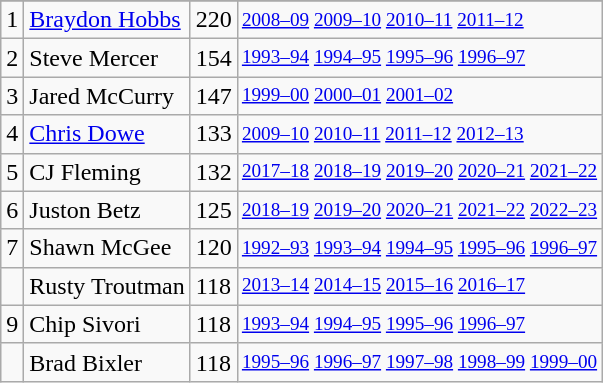<table class="wikitable">
<tr>
</tr>
<tr>
<td>1</td>
<td><a href='#'>Braydon Hobbs</a></td>
<td>220</td>
<td style="font-size:80%;"><a href='#'>2008–09</a> <a href='#'>2009–10</a> <a href='#'>2010–11</a> <a href='#'>2011–12</a></td>
</tr>
<tr>
<td>2</td>
<td>Steve Mercer</td>
<td>154</td>
<td style="font-size:80%;"><a href='#'>1993–94</a> <a href='#'>1994–95</a> <a href='#'>1995–96</a> <a href='#'>1996–97</a></td>
</tr>
<tr>
<td>3</td>
<td>Jared McCurry</td>
<td>147</td>
<td style="font-size:80%;"><a href='#'>1999–00</a> <a href='#'>2000–01</a> <a href='#'>2001–02</a></td>
</tr>
<tr>
<td>4</td>
<td><a href='#'>Chris Dowe</a></td>
<td>133</td>
<td style="font-size:80%;"><a href='#'>2009–10</a> <a href='#'>2010–11</a> <a href='#'>2011–12</a> <a href='#'>2012–13</a></td>
</tr>
<tr>
<td>5</td>
<td>CJ Fleming</td>
<td>132</td>
<td style="font-size:80%;"><a href='#'>2017–18</a> <a href='#'>2018–19</a> <a href='#'>2019–20</a> <a href='#'>2020–21</a> <a href='#'>2021–22</a></td>
</tr>
<tr>
<td>6</td>
<td>Juston Betz</td>
<td>125</td>
<td style="font-size:80%;"><a href='#'>2018–19</a> <a href='#'>2019–20</a> <a href='#'>2020–21</a> <a href='#'>2021–22</a> <a href='#'>2022–23</a></td>
</tr>
<tr>
<td>7</td>
<td>Shawn McGee</td>
<td>120</td>
<td style="font-size:80%;"><a href='#'>1992–93</a> <a href='#'>1993–94</a> <a href='#'>1994–95</a> <a href='#'>1995–96</a> <a href='#'>1996–97</a></td>
</tr>
<tr>
<td></td>
<td>Rusty Troutman</td>
<td>118</td>
<td style="font-size:80%;"><a href='#'>2013–14</a> <a href='#'>2014–15</a> <a href='#'>2015–16</a> <a href='#'>2016–17</a></td>
</tr>
<tr>
<td>9</td>
<td>Chip Sivori</td>
<td>118</td>
<td style="font-size:80%;"><a href='#'>1993–94</a> <a href='#'>1994–95</a> <a href='#'>1995–96</a> <a href='#'>1996–97</a></td>
</tr>
<tr>
<td></td>
<td>Brad Bixler</td>
<td>118</td>
<td style="font-size:80%;"><a href='#'>1995–96</a> <a href='#'>1996–97</a> <a href='#'>1997–98</a> <a href='#'>1998–99</a> <a href='#'>1999–00</a></td>
</tr>
</table>
